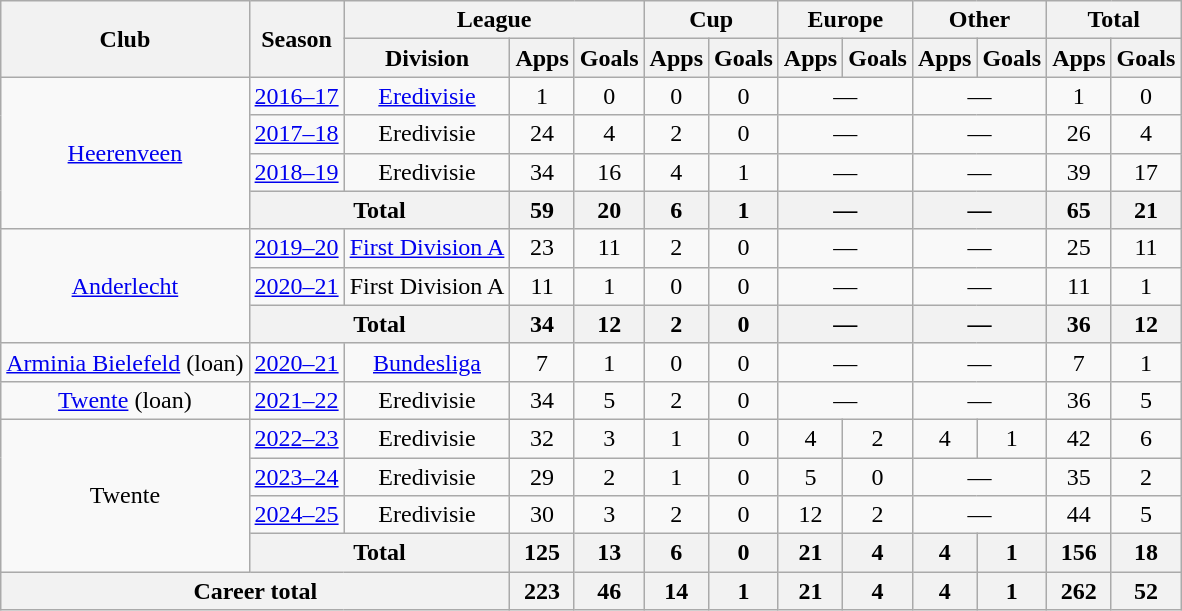<table class="wikitable" style="text-align: center">
<tr>
<th rowspan="2">Club</th>
<th rowspan="2">Season</th>
<th colspan="3">League</th>
<th colspan="2">Cup</th>
<th colspan="2">Europe</th>
<th colspan="2">Other</th>
<th colspan="2">Total</th>
</tr>
<tr>
<th>Division</th>
<th>Apps</th>
<th>Goals</th>
<th>Apps</th>
<th>Goals</th>
<th>Apps</th>
<th>Goals</th>
<th>Apps</th>
<th>Goals</th>
<th>Apps</th>
<th>Goals</th>
</tr>
<tr>
<td rowspan="4"><a href='#'>Heerenveen</a></td>
<td><a href='#'>2016–17</a></td>
<td><a href='#'>Eredivisie</a></td>
<td>1</td>
<td>0</td>
<td>0</td>
<td>0</td>
<td colspan="2">—</td>
<td colspan="2">—</td>
<td>1</td>
<td>0</td>
</tr>
<tr>
<td><a href='#'>2017–18</a></td>
<td>Eredivisie</td>
<td>24</td>
<td>4</td>
<td>2</td>
<td>0</td>
<td colspan="2">—</td>
<td colspan="2">—</td>
<td>26</td>
<td>4</td>
</tr>
<tr>
<td><a href='#'>2018–19</a></td>
<td>Eredivisie</td>
<td>34</td>
<td>16</td>
<td>4</td>
<td>1</td>
<td colspan="2">—</td>
<td colspan="2">—</td>
<td>39</td>
<td>17</td>
</tr>
<tr>
<th colspan="2">Total</th>
<th>59</th>
<th>20</th>
<th>6</th>
<th>1</th>
<th colspan="2">—</th>
<th colspan="2">—</th>
<th>65</th>
<th>21</th>
</tr>
<tr>
<td rowspan="3"><a href='#'>Anderlecht</a></td>
<td><a href='#'>2019–20</a></td>
<td><a href='#'>First Division A</a></td>
<td>23</td>
<td>11</td>
<td>2</td>
<td>0</td>
<td colspan="2">—</td>
<td colspan="2">—</td>
<td>25</td>
<td>11</td>
</tr>
<tr>
<td><a href='#'>2020–21</a></td>
<td>First Division A</td>
<td>11</td>
<td>1</td>
<td>0</td>
<td>0</td>
<td colspan="2">—</td>
<td colspan="2">—</td>
<td>11</td>
<td>1</td>
</tr>
<tr>
<th colspan="2">Total</th>
<th>34</th>
<th>12</th>
<th>2</th>
<th>0</th>
<th colspan="2">—</th>
<th colspan="2">—</th>
<th>36</th>
<th>12</th>
</tr>
<tr>
<td><a href='#'>Arminia Bielefeld</a> (loan)</td>
<td><a href='#'>2020–21</a></td>
<td><a href='#'>Bundesliga</a></td>
<td>7</td>
<td>1</td>
<td>0</td>
<td>0</td>
<td colspan="2">—</td>
<td colspan="2">—</td>
<td>7</td>
<td>1</td>
</tr>
<tr>
<td><a href='#'>Twente</a> (loan)</td>
<td><a href='#'>2021–22</a></td>
<td>Eredivisie</td>
<td>34</td>
<td>5</td>
<td>2</td>
<td>0</td>
<td colspan="2">—</td>
<td colspan="2">—</td>
<td>36</td>
<td>5</td>
</tr>
<tr>
<td rowspan="4">Twente</td>
<td><a href='#'>2022–23</a></td>
<td>Eredivisie</td>
<td>32</td>
<td>3</td>
<td>1</td>
<td>0</td>
<td>4</td>
<td>2</td>
<td>4</td>
<td>1</td>
<td>42</td>
<td>6</td>
</tr>
<tr>
<td><a href='#'>2023–24</a></td>
<td>Eredivisie</td>
<td>29</td>
<td>2</td>
<td>1</td>
<td>0</td>
<td>5</td>
<td>0</td>
<td colspan="2">—</td>
<td>35</td>
<td>2</td>
</tr>
<tr>
<td><a href='#'>2024–25</a></td>
<td>Eredivisie</td>
<td>30</td>
<td>3</td>
<td>2</td>
<td>0</td>
<td>12</td>
<td>2</td>
<td colspan="2">—</td>
<td>44</td>
<td>5</td>
</tr>
<tr>
<th colspan="2">Total</th>
<th>125</th>
<th>13</th>
<th>6</th>
<th>0</th>
<th>21</th>
<th>4</th>
<th>4</th>
<th>1</th>
<th>156</th>
<th>18</th>
</tr>
<tr>
<th colspan="3">Career total</th>
<th>223</th>
<th>46</th>
<th>14</th>
<th>1</th>
<th>21</th>
<th>4</th>
<th>4</th>
<th>1</th>
<th>262</th>
<th>52</th>
</tr>
</table>
